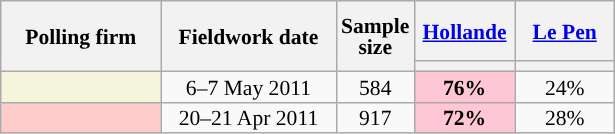<table class="wikitable sortable" style="text-align:center;font-size:90%;line-height:14px;">
<tr style="height:40px;">
<th style="width:100px;" rowspan="2">Polling firm</th>
<th style="width:110px;" rowspan="2">Fieldwork date</th>
<th style="width:35px;" rowspan="2">Sample<br>size</th>
<th class="unsortable" style="width:60px;"><a href='#'>Hollande</a><br></th>
<th class="unsortable" style="width:60px;"><a href='#'>Le Pen</a><br></th>
</tr>
<tr>
<th style="background:"></th>
<th style="background:"></th>
</tr>
<tr>
<td style="background:beige;"></td>
<td data-sort-value="2011-05-07">6–7 May 2011</td>
<td>584</td>
<td style="background:#FFC6D5;"><strong>76%</strong></td>
<td>24%</td>
</tr>
<tr>
<td style="background:#FFCCCC;"></td>
<td data-sort-value="2011-04-21">20–21 Apr 2011</td>
<td>917</td>
<td style="background:#FFC6D5;"><strong>72%</strong></td>
<td>28%</td>
</tr>
</table>
